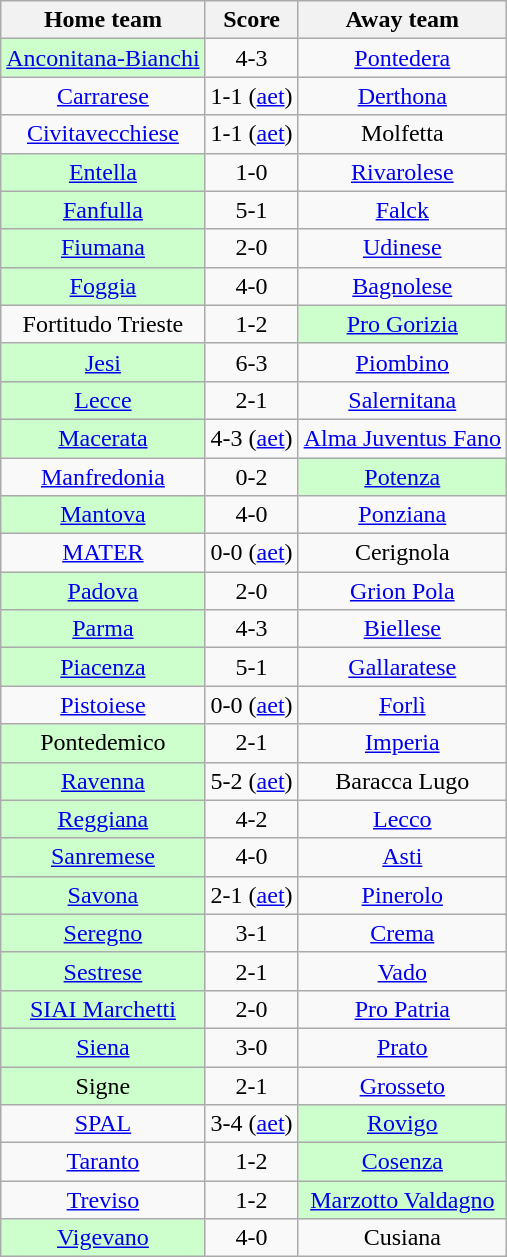<table class="wikitable" style="text-align: center">
<tr>
<th>Home team</th>
<th>Score</th>
<th>Away team</th>
</tr>
<tr>
<td bgcolor="ccffcc"><a href='#'>Anconitana-Bianchi</a></td>
<td>4-3</td>
<td><a href='#'>Pontedera</a></td>
</tr>
<tr>
<td><a href='#'>Carrarese</a></td>
<td>1-1 (<a href='#'>aet</a>)</td>
<td><a href='#'>Derthona</a></td>
</tr>
<tr>
<td><a href='#'>Civitavecchiese</a></td>
<td>1-1 (<a href='#'>aet</a>)</td>
<td>Molfetta</td>
</tr>
<tr>
<td bgcolor="ccffcc"><a href='#'>Entella</a></td>
<td>1-0</td>
<td><a href='#'>Rivarolese</a></td>
</tr>
<tr>
<td bgcolor="ccffcc"><a href='#'>Fanfulla</a></td>
<td>5-1</td>
<td><a href='#'>Falck</a></td>
</tr>
<tr>
<td bgcolor="ccffcc"><a href='#'>Fiumana</a></td>
<td>2-0</td>
<td><a href='#'>Udinese</a></td>
</tr>
<tr>
<td bgcolor="ccffcc"><a href='#'>Foggia</a></td>
<td>4-0</td>
<td><a href='#'>Bagnolese</a></td>
</tr>
<tr>
<td>Fortitudo Trieste</td>
<td>1-2</td>
<td bgcolor="ccffcc"><a href='#'>Pro Gorizia</a></td>
</tr>
<tr>
<td bgcolor="ccffcc"><a href='#'>Jesi</a></td>
<td>6-3</td>
<td><a href='#'>Piombino</a></td>
</tr>
<tr>
<td bgcolor="ccffcc"><a href='#'>Lecce</a></td>
<td>2-1</td>
<td><a href='#'>Salernitana</a></td>
</tr>
<tr>
<td bgcolor="ccffcc"><a href='#'>Macerata</a></td>
<td>4-3 (<a href='#'>aet</a>)</td>
<td><a href='#'>Alma Juventus Fano</a></td>
</tr>
<tr>
<td><a href='#'>Manfredonia</a></td>
<td>0-2</td>
<td bgcolor="ccffcc"><a href='#'>Potenza</a></td>
</tr>
<tr>
<td bgcolor="ccffcc"><a href='#'>Mantova</a></td>
<td>4-0</td>
<td><a href='#'>Ponziana</a></td>
</tr>
<tr>
<td><a href='#'>MATER</a></td>
<td>0-0 (<a href='#'>aet</a>)</td>
<td>Cerignola</td>
</tr>
<tr>
<td bgcolor="ccffcc"><a href='#'>Padova</a></td>
<td>2-0</td>
<td><a href='#'>Grion Pola</a></td>
</tr>
<tr>
<td bgcolor="ccffcc"><a href='#'>Parma</a></td>
<td>4-3</td>
<td><a href='#'>Biellese</a></td>
</tr>
<tr>
<td bgcolor="ccffcc"><a href='#'>Piacenza</a></td>
<td>5-1</td>
<td><a href='#'>Gallaratese</a></td>
</tr>
<tr>
<td><a href='#'>Pistoiese</a></td>
<td>0-0 (<a href='#'>aet</a>)</td>
<td><a href='#'>Forlì</a></td>
</tr>
<tr>
<td bgcolor="ccffcc">Pontedemico</td>
<td>2-1</td>
<td><a href='#'>Imperia</a></td>
</tr>
<tr>
<td bgcolor="ccffcc"><a href='#'>Ravenna</a></td>
<td>5-2 (<a href='#'>aet</a>)</td>
<td>Baracca Lugo</td>
</tr>
<tr>
<td bgcolor="ccffcc"><a href='#'>Reggiana</a></td>
<td>4-2</td>
<td><a href='#'>Lecco</a></td>
</tr>
<tr>
<td bgcolor="ccffcc"><a href='#'>Sanremese</a></td>
<td>4-0</td>
<td><a href='#'>Asti</a></td>
</tr>
<tr>
<td bgcolor="ccffcc"><a href='#'>Savona</a></td>
<td>2-1 (<a href='#'>aet</a>)</td>
<td><a href='#'>Pinerolo</a></td>
</tr>
<tr>
<td bgcolor="ccffcc"><a href='#'>Seregno</a></td>
<td>3-1</td>
<td><a href='#'>Crema</a></td>
</tr>
<tr>
<td bgcolor="ccffcc"><a href='#'>Sestrese</a></td>
<td>2-1</td>
<td><a href='#'>Vado</a></td>
</tr>
<tr>
<td bgcolor="ccffcc"><a href='#'>SIAI Marchetti</a></td>
<td>2-0</td>
<td><a href='#'>Pro Patria</a></td>
</tr>
<tr>
<td bgcolor="ccffcc"><a href='#'>Siena</a></td>
<td>3-0</td>
<td><a href='#'>Prato</a></td>
</tr>
<tr>
<td bgcolor="ccffcc">Signe</td>
<td>2-1</td>
<td><a href='#'>Grosseto</a></td>
</tr>
<tr>
<td><a href='#'>SPAL</a></td>
<td>3-4 (<a href='#'>aet</a>)</td>
<td bgcolor="ccffcc"><a href='#'>Rovigo</a></td>
</tr>
<tr>
<td><a href='#'>Taranto</a></td>
<td>1-2</td>
<td bgcolor="ccffcc"><a href='#'>Cosenza</a></td>
</tr>
<tr>
<td><a href='#'>Treviso</a></td>
<td>1-2</td>
<td bgcolor="ccffcc"><a href='#'>Marzotto Valdagno</a></td>
</tr>
<tr>
<td bgcolor="ccffcc"><a href='#'>Vigevano</a></td>
<td>4-0</td>
<td>Cusiana</td>
</tr>
</table>
